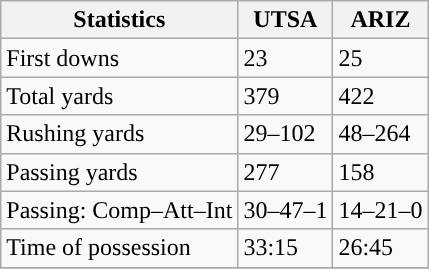<table class="wikitable" style="float: left;">
<tr>
<th>Statistics</th>
<th>UTSA</th>
<th>ARIZ</th>
</tr>
<tr>
<td>First downs</td>
<td>23</td>
<td>25</td>
</tr>
<tr>
<td>Total yards</td>
<td>379</td>
<td>422</td>
</tr>
<tr>
<td>Rushing yards</td>
<td>29–102</td>
<td>48–264</td>
</tr>
<tr>
<td>Passing yards</td>
<td>277</td>
<td>158</td>
</tr>
<tr>
<td>Passing: Comp–Att–Int</td>
<td>30–47–1</td>
<td>14–21–0</td>
</tr>
<tr>
<td>Time of possession</td>
<td>33:15</td>
<td>26:45</td>
</tr>
<tr>
</tr>
</table>
